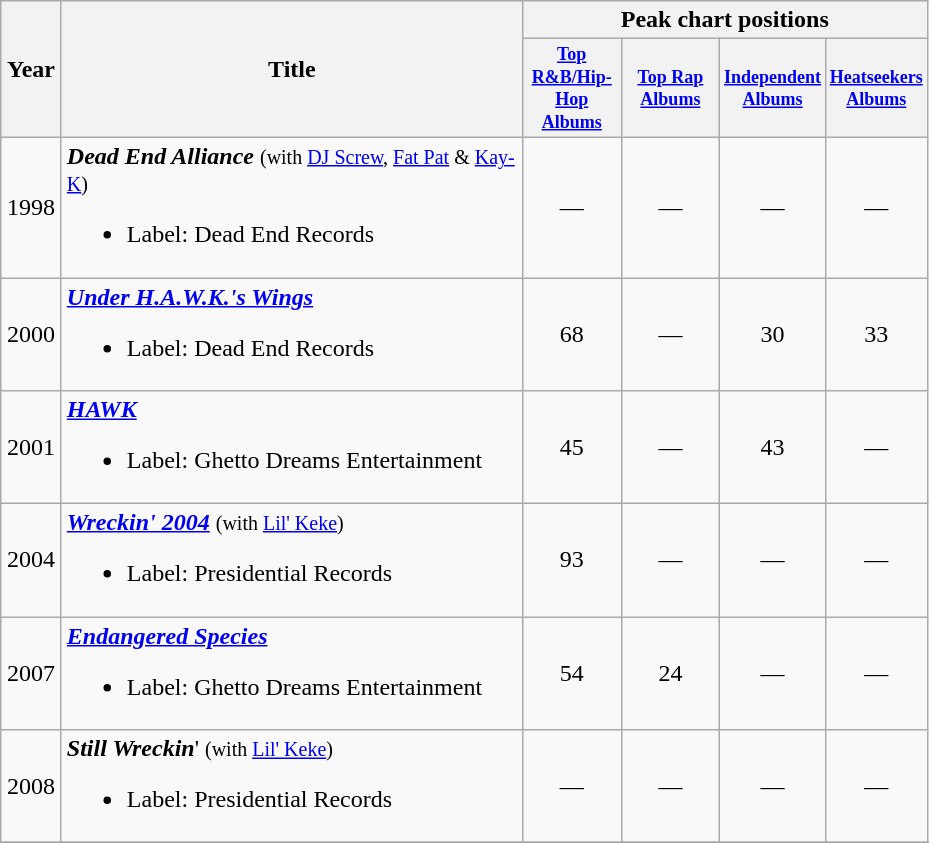<table class="wikitable plainrowheaders">
<tr>
<th rowspan="2" style="width:33px;">Year</th>
<th rowspan="2" style="width:300px;">Title</th>
<th colspan="4">Peak chart positions</th>
</tr>
<tr>
<th style="width:5em;font-size:75%;"><a href='#'>Top R&B/Hip-Hop Albums</a></th>
<th style="width:5em;font-size:75%;"><a href='#'>Top Rap Albums</a></th>
<th style="width:5em;font-size:75%;"><a href='#'>Independent Albums</a></th>
<th style="width:5em;font-size:75%;"><a href='#'>Heatseekers Albums</a></th>
</tr>
<tr>
<td style="text-align:center;">1998</td>
<td><strong><em>Dead End Alliance</em></strong> <small>(with <a href='#'>DJ Screw</a>, <a href='#'>Fat Pat</a> & <a href='#'>Kay-K</a>)</small><br><ul><li>Label: Dead End Records</li></ul></td>
<td style="text-align:center;">—</td>
<td style="text-align:center;">—</td>
<td style="text-align:center;">—</td>
<td style="text-align:center;">—</td>
</tr>
<tr>
<td style="text-align:center;">2000</td>
<td><strong><em><a href='#'>Under H.A.W.K.'s Wings</a></em></strong><br><ul><li>Label: Dead End Records</li></ul></td>
<td style="text-align:center;">68</td>
<td style="text-align:center;">—</td>
<td style="text-align:center;">30</td>
<td style="text-align:center;">33</td>
</tr>
<tr>
<td style="text-align:center;">2001</td>
<td><strong><em><a href='#'>HAWK</a></em></strong><br><ul><li>Label: Ghetto Dreams Entertainment</li></ul></td>
<td style="text-align:center;">45</td>
<td style="text-align:center;">—</td>
<td style="text-align:center;">43</td>
<td style="text-align:center;">—</td>
</tr>
<tr>
<td style="text-align:center;">2004</td>
<td><strong><em><a href='#'>Wreckin' 2004</a></em></strong> <small>(with <a href='#'>Lil' Keke</a>)</small><br><ul><li>Label: Presidential Records</li></ul></td>
<td style="text-align:center;">93</td>
<td style="text-align:center;">—</td>
<td style="text-align:center;">—</td>
<td style="text-align:center;">—</td>
</tr>
<tr>
<td style="text-align:center;">2007</td>
<td><strong><em><a href='#'>Endangered Species</a></em></strong><br><ul><li>Label: Ghetto Dreams Entertainment</li></ul></td>
<td style="text-align:center;">54</td>
<td style="text-align:center;">24</td>
<td style="text-align:center;">—</td>
<td style="text-align:center;">—</td>
</tr>
<tr>
<td style="text-align:center;">2008</td>
<td><strong><em>Still Wreckin</em></strong>' <small>(with <a href='#'>Lil' Keke</a>)</small><br><ul><li>Label: Presidential Records</li></ul></td>
<td style="text-align:center;">—</td>
<td style="text-align:center;">—</td>
<td style="text-align:center;">—</td>
<td style="text-align:center;">—</td>
</tr>
<tr>
</tr>
</table>
